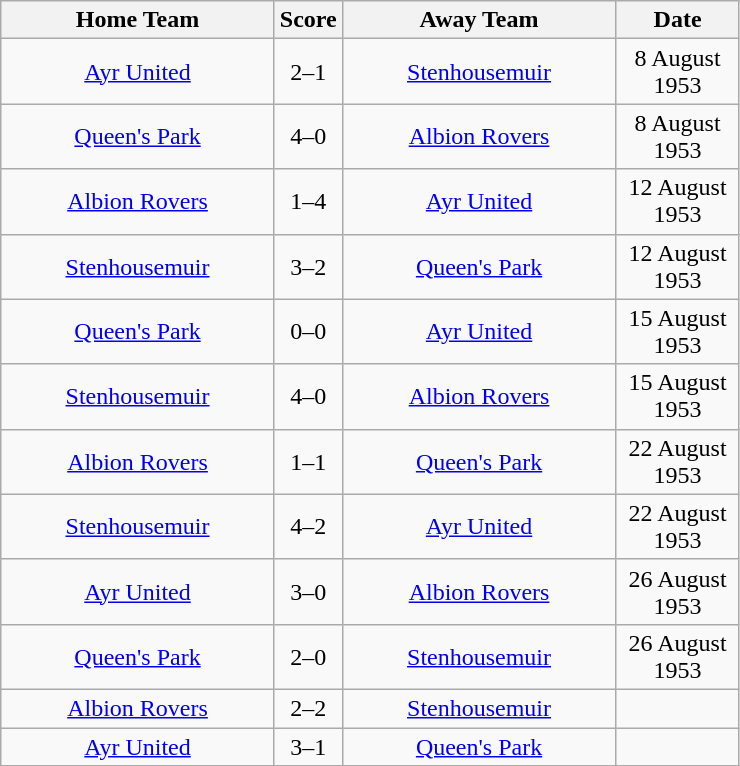<table class="wikitable" style="text-align:center;">
<tr>
<th width=175>Home Team</th>
<th width=20>Score</th>
<th width=175>Away Team</th>
<th width= 75>Date</th>
</tr>
<tr>
<td><a href='#'>Ayr United</a></td>
<td>2–1</td>
<td><a href='#'>Stenhousemuir</a></td>
<td>8 August 1953</td>
</tr>
<tr>
<td><a href='#'>Queen's Park</a></td>
<td>4–0</td>
<td><a href='#'>Albion Rovers</a></td>
<td>8 August 1953</td>
</tr>
<tr>
<td><a href='#'>Albion Rovers</a></td>
<td>1–4</td>
<td><a href='#'>Ayr United</a></td>
<td>12 August 1953</td>
</tr>
<tr>
<td><a href='#'>Stenhousemuir</a></td>
<td>3–2</td>
<td><a href='#'>Queen's Park</a></td>
<td>12 August 1953</td>
</tr>
<tr>
<td><a href='#'>Queen's Park</a></td>
<td>0–0</td>
<td><a href='#'>Ayr United</a></td>
<td>15 August 1953</td>
</tr>
<tr>
<td><a href='#'>Stenhousemuir</a></td>
<td>4–0</td>
<td><a href='#'>Albion Rovers</a></td>
<td>15 August 1953</td>
</tr>
<tr>
<td><a href='#'>Albion Rovers</a></td>
<td>1–1</td>
<td><a href='#'>Queen's Park</a></td>
<td>22 August 1953</td>
</tr>
<tr>
<td><a href='#'>Stenhousemuir</a></td>
<td>4–2</td>
<td><a href='#'>Ayr United</a></td>
<td>22 August 1953</td>
</tr>
<tr>
<td><a href='#'>Ayr United</a></td>
<td>3–0</td>
<td><a href='#'>Albion Rovers</a></td>
<td>26 August 1953</td>
</tr>
<tr>
<td><a href='#'>Queen's Park</a></td>
<td>2–0</td>
<td><a href='#'>Stenhousemuir</a></td>
<td>26 August 1953</td>
</tr>
<tr>
<td><a href='#'>Albion Rovers</a></td>
<td>2–2</td>
<td><a href='#'>Stenhousemuir</a></td>
<td></td>
</tr>
<tr>
<td><a href='#'>Ayr United</a></td>
<td>3–1</td>
<td><a href='#'>Queen's Park</a></td>
<td></td>
</tr>
<tr>
</tr>
</table>
